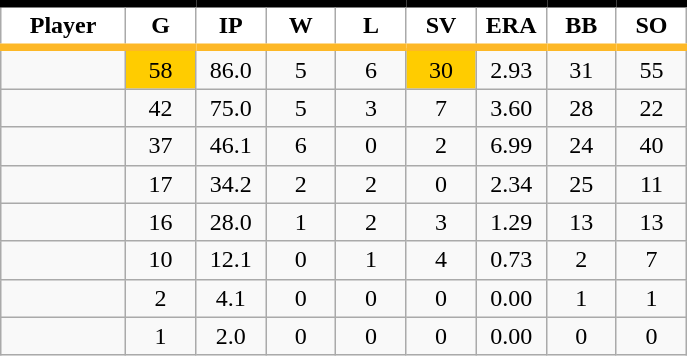<table class="wikitable sortable">
<tr>
<th style="background:#FFFFFF; border-top:#000000 5px solid; border-bottom:#FDB827 5px solid;" width="16%">Player</th>
<th style="background:#FFFFFF; border-top:#000000 5px solid; border-bottom:#FDB827 5px solid;" width="9%">G</th>
<th style="background:#FFFFFF; border-top:#000000 5px solid; border-bottom:#FDB827 5px solid;" width="9%">IP</th>
<th style="background:#FFFFFF; border-top:#000000 5px solid; border-bottom:#FDB827 5px solid;" width="9%">W</th>
<th style="background:#FFFFFF; border-top:#000000 5px solid; border-bottom:#FDB827 5px solid;" width="9%">L</th>
<th style="background:#FFFFFF; border-top:#000000 5px solid; border-bottom:#FDB827 5px solid;" width="9%">SV</th>
<th style="background:#FFFFFF; border-top:#000000 5px solid; border-bottom:#FDB827 5px solid;" width="9%">ERA</th>
<th style="background:#FFFFFF; border-top:#000000 5px solid; border-bottom:#FDB827 5px solid;" width="9%">BB</th>
<th style="background:#FFFFFF; border-top:#000000 5px solid; border-bottom:#FDB827 5px solid;" width="9%">SO</th>
</tr>
<tr align="center">
<td></td>
<td bgcolor="#FFCC00">58</td>
<td>86.0</td>
<td>5</td>
<td>6</td>
<td bgcolor="#FFCC00">30</td>
<td>2.93</td>
<td>31</td>
<td>55</td>
</tr>
<tr align="center">
<td></td>
<td>42</td>
<td>75.0</td>
<td>5</td>
<td>3</td>
<td>7</td>
<td>3.60</td>
<td>28</td>
<td>22</td>
</tr>
<tr align="center">
<td></td>
<td>37</td>
<td>46.1</td>
<td>6</td>
<td>0</td>
<td>2</td>
<td>6.99</td>
<td>24</td>
<td>40</td>
</tr>
<tr align="center">
<td></td>
<td>17</td>
<td>34.2</td>
<td>2</td>
<td>2</td>
<td>0</td>
<td>2.34</td>
<td>25</td>
<td>11</td>
</tr>
<tr align="center">
<td></td>
<td>16</td>
<td>28.0</td>
<td>1</td>
<td>2</td>
<td>3</td>
<td>1.29</td>
<td>13</td>
<td>13</td>
</tr>
<tr align="center">
<td></td>
<td>10</td>
<td>12.1</td>
<td>0</td>
<td>1</td>
<td>4</td>
<td>0.73</td>
<td>2</td>
<td>7</td>
</tr>
<tr align="center">
<td></td>
<td>2</td>
<td>4.1</td>
<td>0</td>
<td>0</td>
<td>0</td>
<td>0.00</td>
<td>1</td>
<td>1</td>
</tr>
<tr align="center">
<td></td>
<td>1</td>
<td>2.0</td>
<td>0</td>
<td>0</td>
<td>0</td>
<td>0.00</td>
<td>0</td>
<td>0</td>
</tr>
</table>
